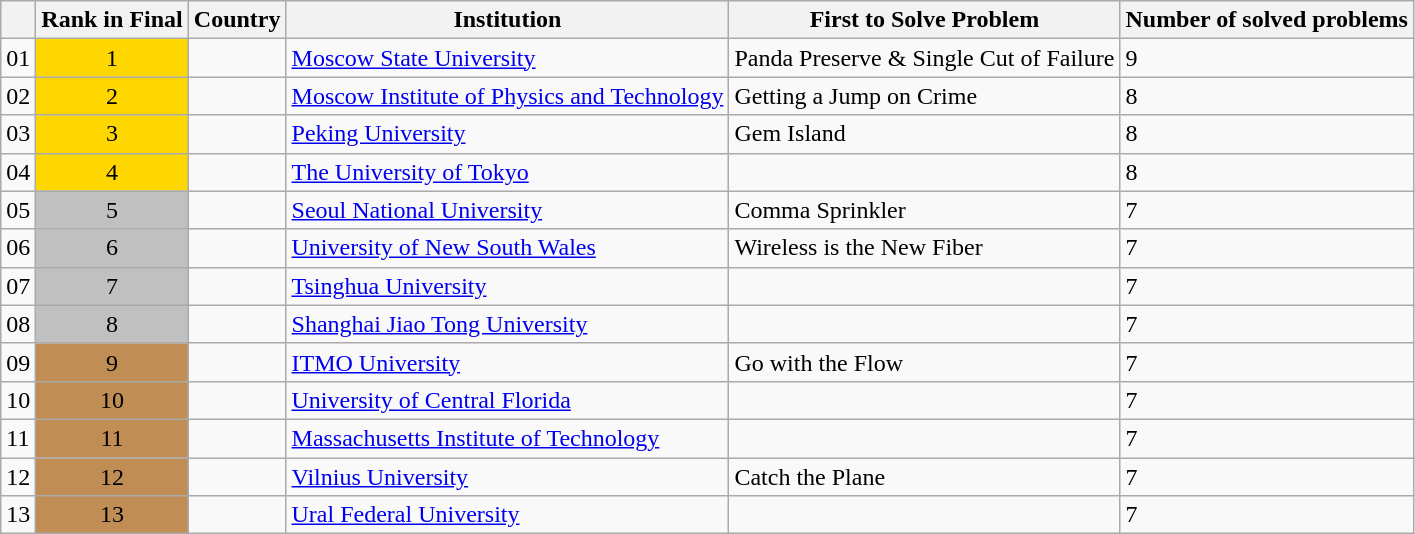<table class="wikitable sortable">
<tr>
<th></th>
<th>Rank in Final</th>
<th>Country</th>
<th>Institution</th>
<th>First to Solve Problem</th>
<th>Number of solved problems</th>
</tr>
<tr>
<td>01</td>
<td style="text-align:center; background:gold;">1</td>
<td></td>
<td><a href='#'>Moscow State University</a></td>
<td>Panda Preserve & Single Cut of Failure</td>
<td>9</td>
</tr>
<tr>
<td>02</td>
<td style="text-align:center; background:gold;">2</td>
<td></td>
<td><a href='#'>Moscow Institute of Physics and Technology</a></td>
<td>Getting a Jump on Crime</td>
<td>8</td>
</tr>
<tr>
<td>03</td>
<td style="text-align:center; background:gold;">3</td>
<td></td>
<td><a href='#'>Peking University</a></td>
<td>Gem Island</td>
<td>8</td>
</tr>
<tr>
<td>04</td>
<td style="text-align:center; background:gold;">4</td>
<td></td>
<td><a href='#'>The University of Tokyo</a></td>
<td></td>
<td>8</td>
</tr>
<tr>
<td>05</td>
<td style="text-align:center; background:silver;">5</td>
<td></td>
<td><a href='#'>Seoul National University</a></td>
<td>Comma Sprinkler</td>
<td>7</td>
</tr>
<tr>
<td>06</td>
<td style="text-align:center; background:silver;">6</td>
<td></td>
<td><a href='#'>University of New South Wales</a></td>
<td>Wireless is the New Fiber</td>
<td>7</td>
</tr>
<tr>
<td>07</td>
<td style="text-align:center; background:silver;">7</td>
<td></td>
<td><a href='#'>Tsinghua University</a></td>
<td></td>
<td>7</td>
</tr>
<tr>
<td>08</td>
<td style="text-align:center; background:silver;">8</td>
<td></td>
<td><a href='#'>Shanghai Jiao Tong University</a></td>
<td></td>
<td>7</td>
</tr>
<tr>
<td>09</td>
<td style="text-align:center; background:#c08e55;">9</td>
<td></td>
<td><a href='#'>ITMO University</a></td>
<td>Go with the Flow</td>
<td>7</td>
</tr>
<tr>
<td>10</td>
<td style="text-align:center; background:#c08e55;">10</td>
<td></td>
<td><a href='#'>University of Central Florida</a></td>
<td></td>
<td>7</td>
</tr>
<tr>
<td>11</td>
<td style="text-align:center; background:#c08e55;">11</td>
<td></td>
<td><a href='#'>Massachusetts Institute of Technology</a></td>
<td></td>
<td>7</td>
</tr>
<tr>
<td>12</td>
<td style="text-align:center; background:#c08e55;">12</td>
<td></td>
<td><a href='#'>Vilnius University</a></td>
<td>Catch the Plane</td>
<td>7</td>
</tr>
<tr>
<td>13</td>
<td style="text-align:center; background:#c08e55;">13</td>
<td></td>
<td><a href='#'>Ural Federal University</a></td>
<td></td>
<td>7</td>
</tr>
</table>
